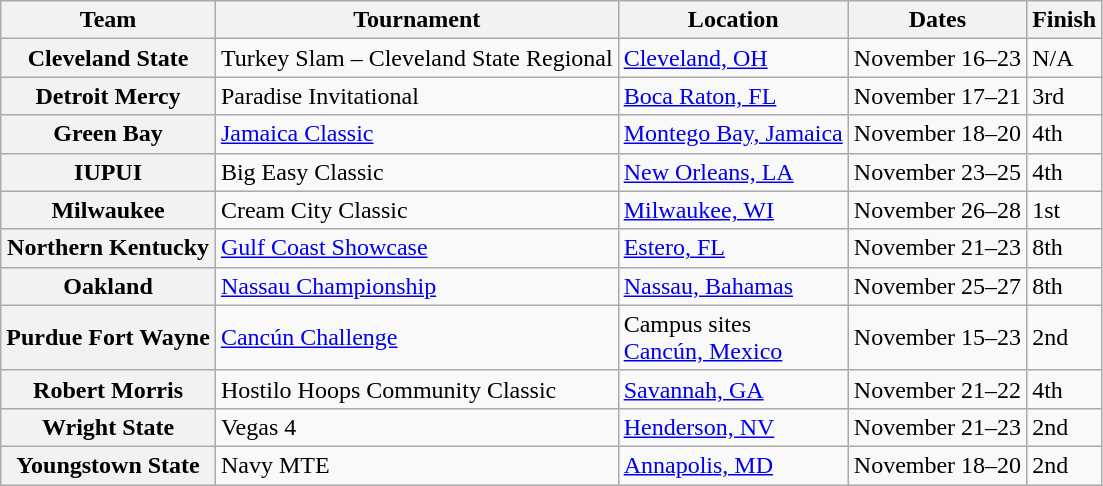<table class="wikitable">
<tr>
<th>Team</th>
<th>Tournament</th>
<th>Location</th>
<th>Dates</th>
<th>Finish</th>
</tr>
<tr>
<th>Cleveland State</th>
<td>Turkey Slam – Cleveland State Regional</td>
<td><a href='#'>Cleveland, OH</a></td>
<td>November 16–23</td>
<td>N/A</td>
</tr>
<tr>
<th>Detroit Mercy</th>
<td>Paradise Invitational</td>
<td><a href='#'>Boca Raton, FL</a></td>
<td>November 17–21</td>
<td>3rd</td>
</tr>
<tr>
<th>Green Bay</th>
<td><a href='#'>Jamaica Classic</a></td>
<td><a href='#'>Montego Bay, Jamaica</a></td>
<td>November 18–20</td>
<td>4th</td>
</tr>
<tr>
<th>IUPUI</th>
<td>Big Easy Classic</td>
<td><a href='#'>New Orleans, LA</a></td>
<td>November 23–25</td>
<td>4th</td>
</tr>
<tr>
<th>Milwaukee</th>
<td>Cream City Classic</td>
<td><a href='#'>Milwaukee, WI</a></td>
<td>November 26–28</td>
<td>1st</td>
</tr>
<tr>
<th>Northern Kentucky</th>
<td><a href='#'>Gulf Coast Showcase</a></td>
<td><a href='#'>Estero, FL</a></td>
<td>November 21–23</td>
<td>8th</td>
</tr>
<tr>
<th>Oakland</th>
<td><a href='#'>Nassau Championship</a></td>
<td><a href='#'>Nassau, Bahamas</a></td>
<td>November 25–27</td>
<td>8th</td>
</tr>
<tr>
<th>Purdue Fort Wayne</th>
<td><a href='#'>Cancún Challenge</a></td>
<td>Campus sites<br><a href='#'>Cancún, Mexico</a></td>
<td>November 15–23</td>
<td>2nd</td>
</tr>
<tr>
<th>Robert Morris</th>
<td>Hostilo Hoops Community Classic</td>
<td><a href='#'>Savannah, GA</a></td>
<td>November 21–22</td>
<td>4th</td>
</tr>
<tr>
<th>Wright State</th>
<td>Vegas 4</td>
<td><a href='#'>Henderson, NV</a></td>
<td>November 21–23</td>
<td>2nd</td>
</tr>
<tr>
<th>Youngstown State</th>
<td>Navy MTE</td>
<td><a href='#'>Annapolis, MD</a></td>
<td>November 18–20</td>
<td>2nd</td>
</tr>
</table>
